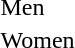<table>
<tr>
<td>Men<br></td>
<td></td>
<td></td>
<td></td>
</tr>
<tr>
<td>Women<br></td>
<td></td>
<td></td>
<td></td>
</tr>
</table>
